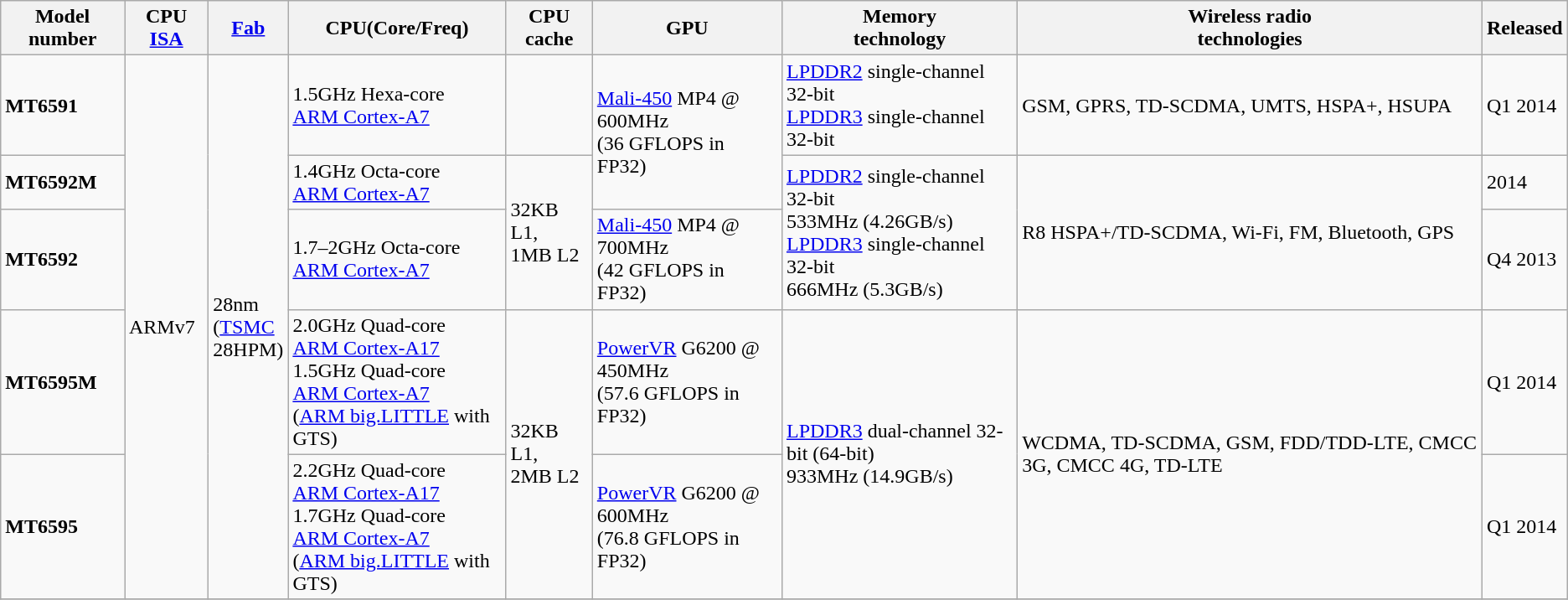<table class="wikitable">
<tr>
<th>Model number</th>
<th>CPU <a href='#'>ISA</a></th>
<th><a href='#'>Fab</a></th>
<th>CPU(Core/Freq)</th>
<th>CPU cache</th>
<th>GPU</th>
<th>Memory <br>technology</th>
<th>Wireless radio <br>technologies</th>
<th>Released</th>
</tr>
<tr>
<td><b>MT6591</b></td>
<td rowspan=5>ARMv7</td>
<td rowspan=5>28nm <br>(<a href='#'>TSMC</a> <br>28HPM)</td>
<td>1.5GHz Hexa-core <br><a href='#'>ARM Cortex-A7</a></td>
<td></td>
<td rowspan=2><a href='#'>Mali-450</a> MP4 @ 600MHz<br>(36 GFLOPS in FP32)</td>
<td><a href='#'>LPDDR2</a> single-channel 32-bit<br><a href='#'>LPDDR3</a> single-channel 32-bit</td>
<td>GSM, GPRS, TD-SCDMA, UMTS, HSPA+, HSUPA</td>
<td>Q1 2014</td>
</tr>
<tr>
<td><b>MT6592M</b></td>
<td>1.4GHz Octa-core <br><a href='#'>ARM Cortex-A7</a></td>
<td rowspan=2>32KB L1, <br>1MB L2</td>
<td rowspan=2><a href='#'>LPDDR2</a> single-channel 32-bit<br>533MHz (4.26GB/s)<br><a href='#'>LPDDR3</a> single-channel 32-bit<br>666MHz (5.3GB/s)</td>
<td rowspan=2>R8 HSPA+/TD-SCDMA, Wi-Fi, FM, Bluetooth, GPS</td>
<td>2014</td>
</tr>
<tr>
<td><b>MT6592</b></td>
<td>1.7–2GHz Octa-core <br><a href='#'>ARM Cortex-A7</a></td>
<td><a href='#'>Mali-450</a> MP4 @ 700MHz<br>(42 GFLOPS in FP32)</td>
<td>Q4 2013</td>
</tr>
<tr>
<td><b>MT6595M</b></td>
<td>2.0GHz Quad-core <br><a href='#'>ARM Cortex-A17</a> <br>1.5GHz Quad-core <br><a href='#'>ARM Cortex-A7</a> <br>(<a href='#'>ARM big.LITTLE</a> with GTS)</td>
<td rowspan=2>32KB L1, <br>2MB L2</td>
<td><a href='#'>PowerVR</a> G6200 @ 450MHz<br>(57.6 GFLOPS in FP32)</td>
<td rowspan=2><a href='#'>LPDDR3</a> dual-channel 32-bit (64-bit)<br>933MHz (14.9GB/s)</td>
<td rowspan=2>WCDMA, TD-SCDMA, GSM, FDD/TDD-LTE, CMCC 3G, CMCC 4G, TD-LTE</td>
<td>Q1 2014</td>
</tr>
<tr>
<td><b>MT6595</b></td>
<td>2.2GHz Quad-core <br><a href='#'>ARM Cortex-A17</a> <br>1.7GHz Quad-core <br><a href='#'>ARM Cortex-A7</a> <br>(<a href='#'>ARM big.LITTLE</a> with GTS)</td>
<td><a href='#'>PowerVR</a> G6200 @ 600MHz<br>(76.8 GFLOPS in FP32)</td>
<td>Q1 2014</td>
</tr>
<tr>
</tr>
</table>
